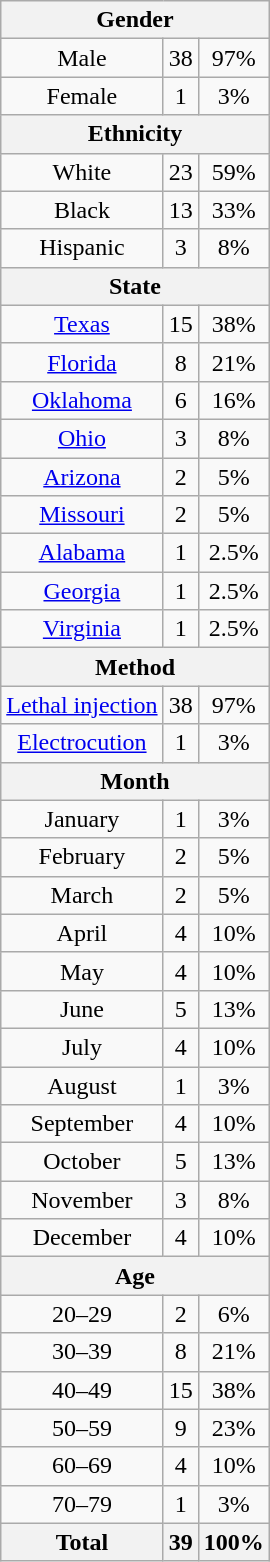<table class="wikitable" style="text-align:center;">
<tr>
<th colspan="3">Gender</th>
</tr>
<tr>
<td>Male</td>
<td>38</td>
<td>97%</td>
</tr>
<tr>
<td>Female</td>
<td>1</td>
<td>3%</td>
</tr>
<tr>
<th colspan="3">Ethnicity</th>
</tr>
<tr>
<td>White</td>
<td>23</td>
<td>59%</td>
</tr>
<tr>
<td>Black</td>
<td>13</td>
<td>33%</td>
</tr>
<tr>
<td>Hispanic</td>
<td>3</td>
<td>8%</td>
</tr>
<tr>
<th colspan="3">State</th>
</tr>
<tr>
<td><a href='#'>Texas</a></td>
<td>15</td>
<td>38%</td>
</tr>
<tr>
<td><a href='#'>Florida</a></td>
<td>8</td>
<td>21%</td>
</tr>
<tr>
<td><a href='#'>Oklahoma</a></td>
<td>6</td>
<td>16%</td>
</tr>
<tr>
<td><a href='#'>Ohio</a></td>
<td>3</td>
<td>8%</td>
</tr>
<tr>
<td><a href='#'>Arizona</a></td>
<td>2</td>
<td>5%</td>
</tr>
<tr>
<td><a href='#'>Missouri</a></td>
<td>2</td>
<td>5%</td>
</tr>
<tr>
<td><a href='#'>Alabama</a></td>
<td>1</td>
<td>2.5%</td>
</tr>
<tr>
<td><a href='#'>Georgia</a></td>
<td>1</td>
<td>2.5%</td>
</tr>
<tr>
<td><a href='#'>Virginia</a></td>
<td>1</td>
<td>2.5%</td>
</tr>
<tr>
<th colspan="3">Method</th>
</tr>
<tr>
<td><a href='#'>Lethal injection</a></td>
<td>38</td>
<td>97%</td>
</tr>
<tr>
<td><a href='#'>Electrocution</a></td>
<td>1</td>
<td>3%</td>
</tr>
<tr>
<th colspan="3">Month</th>
</tr>
<tr>
<td>January</td>
<td>1</td>
<td>3%</td>
</tr>
<tr>
<td>February</td>
<td>2</td>
<td>5%</td>
</tr>
<tr>
<td>March</td>
<td>2</td>
<td>5%</td>
</tr>
<tr>
<td>April</td>
<td>4</td>
<td>10%</td>
</tr>
<tr>
<td>May</td>
<td>4</td>
<td>10%</td>
</tr>
<tr>
<td>June</td>
<td>5</td>
<td>13%</td>
</tr>
<tr>
<td>July</td>
<td>4</td>
<td>10%</td>
</tr>
<tr>
<td>August</td>
<td>1</td>
<td>3%</td>
</tr>
<tr>
<td>September</td>
<td>4</td>
<td>10%</td>
</tr>
<tr>
<td>October</td>
<td>5</td>
<td>13%</td>
</tr>
<tr>
<td>November</td>
<td>3</td>
<td>8%</td>
</tr>
<tr>
<td>December</td>
<td>4</td>
<td>10%</td>
</tr>
<tr>
<th colspan="3">Age</th>
</tr>
<tr>
<td>20–29</td>
<td>2</td>
<td>6%</td>
</tr>
<tr>
<td>30–39</td>
<td>8</td>
<td>21%</td>
</tr>
<tr>
<td>40–49</td>
<td>15</td>
<td>38%</td>
</tr>
<tr>
<td>50–59</td>
<td>9</td>
<td>23%</td>
</tr>
<tr>
<td>60–69</td>
<td>4</td>
<td>10%</td>
</tr>
<tr>
<td>70–79</td>
<td>1</td>
<td>3%</td>
</tr>
<tr>
<th>Total</th>
<th>39</th>
<th>100%</th>
</tr>
</table>
